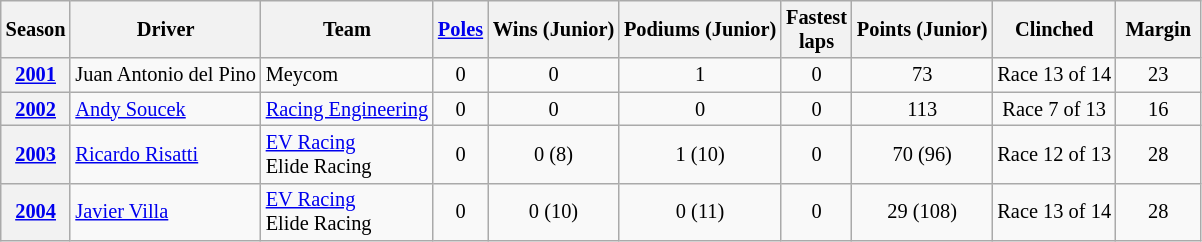<table class="wikitable sortable" style="font-size:85%; text-align:center;">
<tr>
<th scope=col>Season</th>
<th scope=col>Driver</th>
<th scope=col>Team</th>
<th scope=col><a href='#'>Poles</a></th>
<th scope=col>Wins (Junior)</th>
<th scope=col>Podiums (Junior)</th>
<th scope=col width="40">Fastest laps</th>
<th scope=col>Points (Junior)</th>
<th scope=col>Clinched</th>
<th scope=col width="50">Margin</th>
</tr>
<tr>
<th><a href='#'>2001</a></th>
<td align=left> Juan Antonio del Pino</td>
<td align=left> Meycom</td>
<td>0</td>
<td>0</td>
<td>1</td>
<td>0</td>
<td>73</td>
<td>Race 13 of 14</td>
<td>23</td>
</tr>
<tr>
<th><a href='#'>2002</a></th>
<td align=left> <a href='#'>Andy Soucek</a></td>
<td align=left> <a href='#'>Racing Engineering</a></td>
<td>0</td>
<td>0</td>
<td>0</td>
<td>0</td>
<td>113</td>
<td>Race 7 of 13</td>
<td>16</td>
</tr>
<tr>
<th><a href='#'>2003</a></th>
<td align=left> <a href='#'>Ricardo Risatti</a></td>
<td align=left> <a href='#'>EV Racing</a><br> Elide Racing</td>
<td>0</td>
<td>0 (8)</td>
<td>1 (10)</td>
<td>0</td>
<td>70 (96)</td>
<td>Race 12 of 13</td>
<td>28</td>
</tr>
<tr>
<th><a href='#'>2004</a></th>
<td align=left> <a href='#'>Javier Villa</a></td>
<td align=left> <a href='#'>EV Racing</a><br> Elide Racing</td>
<td>0</td>
<td>0 (10)</td>
<td>0 (11)</td>
<td>0</td>
<td>29 (108)</td>
<td>Race 13 of 14</td>
<td>28</td>
</tr>
</table>
